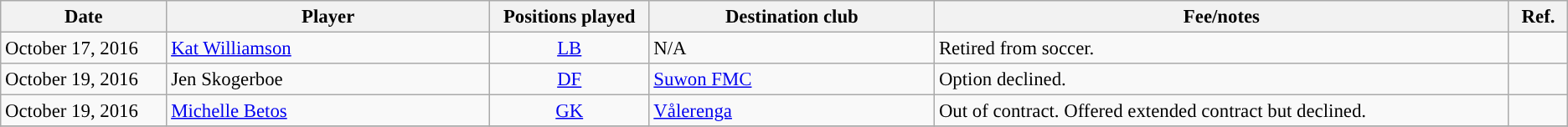<table class="wikitable" style="text-align:left; font-size:95%;">
<tr>
<th style="width:125px;">Date</th>
<th style="width:250px;">Player</th>
<th style="width:120px;">Positions played</th>
<th style="width:220px;">Destination club</th>
<th style="width:450px;">Fee/notes</th>
<th style="width:40px;">Ref.</th>
</tr>
<tr>
<td>October 17, 2016</td>
<td> <a href='#'>Kat Williamson</a></td>
<td style="text-align:center;"><a href='#'>LB</a></td>
<td>N/A</td>
<td>Retired from soccer.</td>
<td></td>
</tr>
<tr>
<td>October 19, 2016</td>
<td> Jen Skogerboe</td>
<td style="text-align:center;"><a href='#'>DF</a></td>
<td> <a href='#'>Suwon FMC</a></td>
<td>Option declined.</td>
<td></td>
</tr>
<tr>
<td>October 19, 2016</td>
<td> <a href='#'>Michelle Betos</a></td>
<td style="text-align:center;"><a href='#'>GK</a></td>
<td> <a href='#'>Vålerenga</a></td>
<td>Out of contract. Offered extended contract but declined.</td>
<td></td>
</tr>
<tr>
</tr>
</table>
